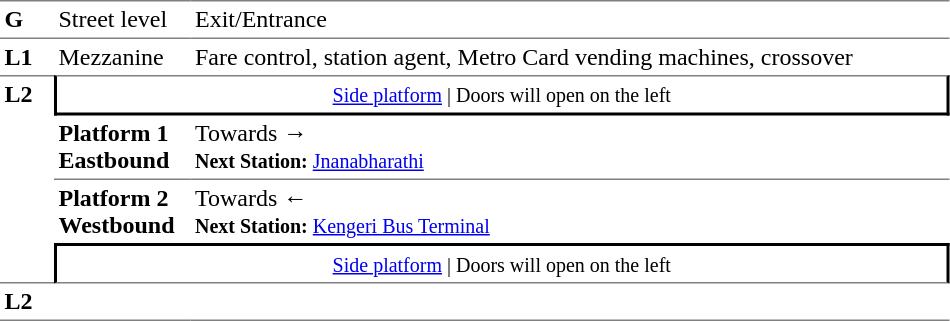<table table border=0 cellspacing=0 cellpadding=3>
<tr>
<td style="border-bottom:solid 1px gray;border-top:solid 1px gray;" width=30 valign=top><strong>G</strong></td>
<td style="border-top:solid 1px gray;border-bottom:solid 1px gray;" width=85 valign=top>Street level</td>
<td style="border-top:solid 1px gray;border-bottom:solid 1px gray;" width=500 valign=top>Exit/Entrance</td>
</tr>
<tr>
<td valign=top><strong>L1</strong></td>
<td valign=top>Mezzanine</td>
<td valign=top>Fare control, station agent, Metro Card vending machines, crossover<br></td>
</tr>
<tr>
<td style="border-top:solid 1px gray;border-bottom:solid 1px gray;" width=30 rowspan=4 valign=top><strong>L2</strong></td>
<td style="border-top:solid 1px gray;border-right:solid 2px black;border-left:solid 2px black;border-bottom:solid 2px black;text-align:center;" colspan=2><small><a href='#'>Side platform</a> | Doors will open on the left </small></td>
</tr>
<tr>
<td style="border-bottom:solid 1px gray;" width=85><span><strong>Platform 1</strong><br><strong>Eastbound</strong></span></td>
<td style="border-bottom:solid 1px gray;" width=500>Towards → <br><small><strong>Next Station:</strong> <a href='#'>Jnanabharathi</a></small></td>
</tr>
<tr>
<td><span><strong>Platform 2</strong><br><strong>Westbound</strong></span></td>
<td>Towards ← <br><small><strong>Next Station:</strong> <a href='#'>Kengeri Bus Terminal</a></small></td>
</tr>
<tr>
<td style="border-top:solid 2px black;border-right:solid 2px black;border-left:solid 2px black;border-bottom:solid 1px gray;" colspan=2 align=center><small><a href='#'>Side platform</a> | Doors will open on the left </small></td>
</tr>
<tr>
<td style="border-bottom:solid 1px gray;" width=30 rowspan=2 valign=top><strong>L2</strong></td>
<td style="border-bottom:solid 1px gray;" width=85></td>
<td style="border-bottom:solid 1px gray;" width=500></td>
</tr>
<tr>
</tr>
</table>
